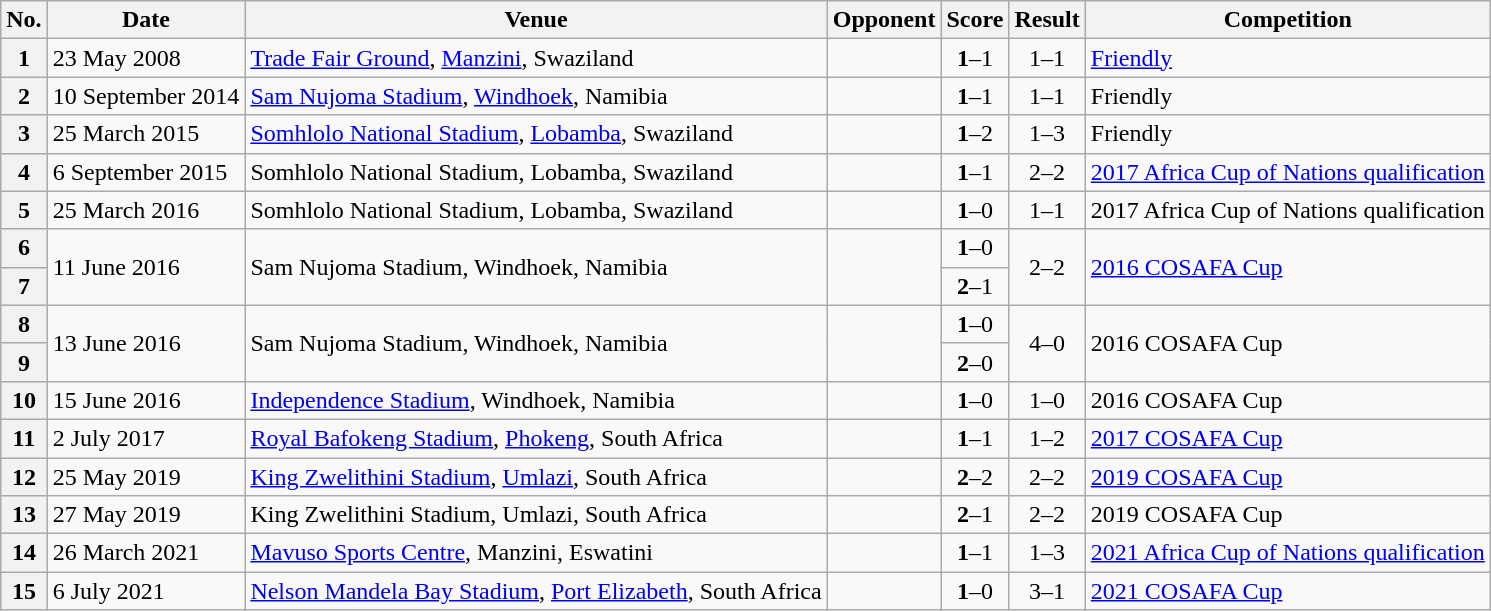<table class="wikitable sortable plainrowheaders">
<tr>
<th scope=col>No.</th>
<th scope=col data-sort-type=date>Date</th>
<th scope=col>Venue</th>
<th scope=col>Opponent</th>
<th scope=col>Score</th>
<th scope=col>Result</th>
<th scope=col>Competition</th>
</tr>
<tr>
<th scope=row>1</th>
<td>23 May 2008</td>
<td><a href='#'>Trade Fair Ground</a>, <a href='#'>Manzini</a>, Swaziland</td>
<td></td>
<td style="text-align:center;"><strong>1</strong>–1</td>
<td style="text-align:center;">1–1</td>
<td><a href='#'>Friendly</a></td>
</tr>
<tr>
<th scope=row>2</th>
<td>10 September 2014</td>
<td><a href='#'>Sam Nujoma Stadium</a>, <a href='#'>Windhoek</a>, Namibia</td>
<td></td>
<td style="text-align:center;"><strong>1</strong>–1</td>
<td style="text-align:center;">1–1</td>
<td>Friendly</td>
</tr>
<tr>
<th scope=row>3</th>
<td>25 March 2015</td>
<td><a href='#'>Somhlolo National Stadium</a>, <a href='#'>Lobamba</a>, Swaziland</td>
<td></td>
<td style="text-align:center;"><strong>1</strong>–2</td>
<td style="text-align:center;">1–3</td>
<td>Friendly</td>
</tr>
<tr>
<th scope=row>4</th>
<td>6 September 2015</td>
<td>Somhlolo National Stadium, Lobamba, Swaziland</td>
<td></td>
<td style="text-align:center;"><strong>1</strong>–1</td>
<td style="text-align:center;">2–2</td>
<td><a href='#'>2017 Africa Cup of Nations qualification</a></td>
</tr>
<tr>
<th scope=row>5</th>
<td>25 March 2016</td>
<td>Somhlolo National Stadium, Lobamba, Swaziland</td>
<td></td>
<td style="text-align:center;"><strong>1</strong>–0</td>
<td style="text-align:center;">1–1</td>
<td>2017 Africa Cup of Nations qualification</td>
</tr>
<tr>
<th scope=row>6</th>
<td rowspan=2>11 June 2016</td>
<td rowspan=2>Sam Nujoma Stadium, Windhoek, Namibia</td>
<td rowspan=2></td>
<td style="text-align:center;"><strong>1</strong>–0</td>
<td rowspan=2 style="text-align:center;">2–2</td>
<td rowspan=2><a href='#'>2016 COSAFA Cup</a></td>
</tr>
<tr>
<th scope=row>7</th>
<td style="text-align:center;"><strong>2</strong>–1</td>
</tr>
<tr>
<th scope=row>8</th>
<td rowspan=2>13 June 2016</td>
<td rowspan=2>Sam Nujoma Stadium, Windhoek, Namibia</td>
<td rowspan=2></td>
<td style="text-align:center;"><strong>1</strong>–0</td>
<td rowspan=2 style="text-align:center;">4–0</td>
<td rowspan=2>2016 COSAFA Cup</td>
</tr>
<tr>
<th scope=row>9</th>
<td style="text-align:center;"><strong>2</strong>–0</td>
</tr>
<tr>
<th scope=row>10</th>
<td>15 June 2016</td>
<td><a href='#'>Independence Stadium</a>, Windhoek, Namibia</td>
<td></td>
<td style="text-align:center;"><strong>1</strong>–0</td>
<td style="text-align:center;">1–0</td>
<td>2016 COSAFA Cup</td>
</tr>
<tr>
<th scope=row>11</th>
<td>2 July 2017</td>
<td><a href='#'>Royal Bafokeng Stadium</a>, <a href='#'>Phokeng</a>, South Africa</td>
<td></td>
<td style="text-align:center;"><strong>1</strong>–1</td>
<td style="text-align:center;">1–2</td>
<td><a href='#'>2017 COSAFA Cup</a></td>
</tr>
<tr>
<th scope=row>12</th>
<td>25 May 2019</td>
<td><a href='#'>King Zwelithini Stadium</a>, <a href='#'>Umlazi</a>, South Africa</td>
<td></td>
<td style="text-align:center;"><strong>2</strong>–2</td>
<td style="text-align:center;">2–2</td>
<td><a href='#'>2019 COSAFA Cup</a></td>
</tr>
<tr>
<th scope=row>13</th>
<td>27 May 2019</td>
<td>King Zwelithini Stadium, Umlazi, South Africa</td>
<td></td>
<td style="text-align:center;"><strong>2</strong>–1</td>
<td style="text-align:center;">2–2</td>
<td>2019 COSAFA Cup</td>
</tr>
<tr>
<th scope=row>14</th>
<td>26 March 2021</td>
<td><a href='#'>Mavuso Sports Centre</a>, Manzini, Eswatini</td>
<td></td>
<td style="text-align:center;"><strong>1</strong>–1</td>
<td style="text-align:center;">1–3</td>
<td><a href='#'>2021 Africa Cup of Nations qualification</a></td>
</tr>
<tr>
<th scope=row>15</th>
<td>6 July 2021</td>
<td><a href='#'>Nelson Mandela Bay Stadium</a>, <a href='#'>Port Elizabeth</a>, South Africa</td>
<td></td>
<td style="text-align:center;"><strong>1</strong>–0</td>
<td style="text-align:center;">3–1</td>
<td><a href='#'>2021 COSAFA Cup</a></td>
</tr>
</table>
